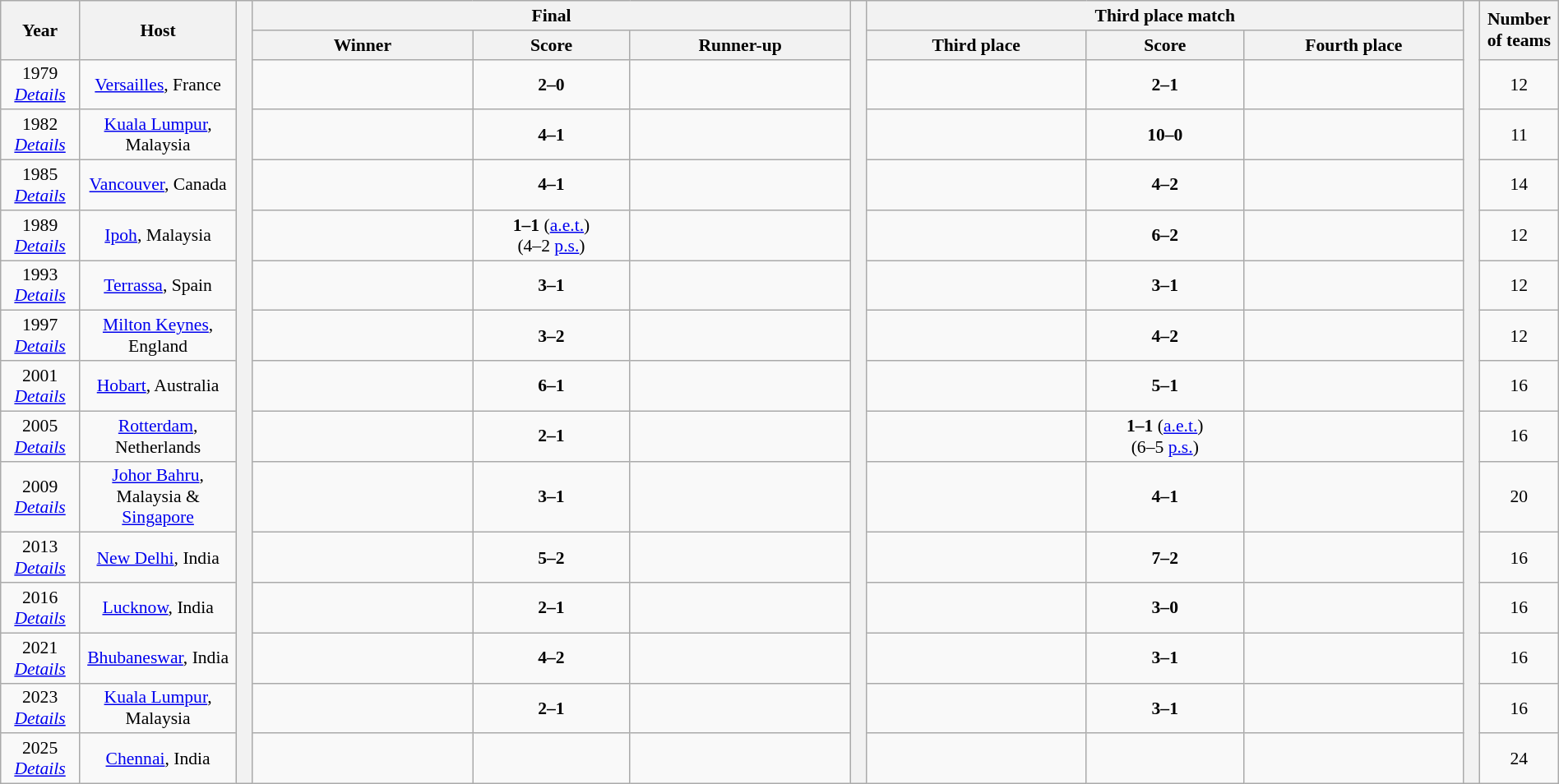<table class="wikitable" style="text-align:center;width:100%; font-size:90%;">
<tr>
<th rowspan=2 width=5%>Year</th>
<th rowspan=2 width=10%>Host</th>
<th width=1% rowspan=16></th>
<th colspan=3>Final</th>
<th width=1% rowspan=16></th>
<th colspan=3>Third place match</th>
<th width=1% rowspan=16></th>
<th width=5% rowspan=2>Number of teams</th>
</tr>
<tr>
<th width=14%>Winner</th>
<th width=10%>Score</th>
<th width=14%>Runner-up</th>
<th width=14%>Third place</th>
<th width=10%>Score</th>
<th width=14%>Fourth place</th>
</tr>
<tr>
<td>1979<br><em><a href='#'>Details</a></em></td>
<td><a href='#'>Versailles</a>, France</td>
<td><strong></strong></td>
<td><strong>2–0</strong></td>
<td></td>
<td></td>
<td><strong>2–1</strong></td>
<td></td>
<td>12</td>
</tr>
<tr>
<td>1982<br><em><a href='#'>Details</a></em></td>
<td><a href='#'>Kuala Lumpur</a>, Malaysia</td>
<td><strong></strong></td>
<td><strong>4–1</strong></td>
<td></td>
<td></td>
<td><strong>10–0</strong></td>
<td></td>
<td>11</td>
</tr>
<tr>
<td>1985<br><em><a href='#'>Details</a></em></td>
<td><a href='#'>Vancouver</a>, Canada</td>
<td><strong></strong></td>
<td><strong>4–1</strong></td>
<td></td>
<td></td>
<td><strong>4–2</strong></td>
<td></td>
<td>14</td>
</tr>
<tr>
<td>1989<br><em><a href='#'>Details</a></em></td>
<td><a href='#'>Ipoh</a>, Malaysia</td>
<td><strong></strong></td>
<td><strong>1–1</strong> (<a href='#'>a.e.t.</a>)<br>(4–2 <a href='#'>p.s.</a>)</td>
<td></td>
<td></td>
<td><strong>6–2</strong></td>
<td></td>
<td>12</td>
</tr>
<tr>
<td>1993<br><em><a href='#'>Details</a></em></td>
<td><a href='#'>Terrassa</a>, Spain</td>
<td><strong></strong></td>
<td><strong>3–1</strong></td>
<td></td>
<td></td>
<td><strong>3–1</strong></td>
<td></td>
<td>12</td>
</tr>
<tr>
<td>1997 <br><em><a href='#'>Details</a></em></td>
<td><a href='#'>Milton Keynes</a>, England</td>
<td><strong></strong></td>
<td><strong>3–2</strong></td>
<td></td>
<td></td>
<td><strong>4–2</strong></td>
<td></td>
<td>12</td>
</tr>
<tr>
<td>2001 <br> <em><a href='#'>Details</a></em></td>
<td><a href='#'>Hobart</a>, Australia</td>
<td><strong></strong></td>
<td><strong>6–1</strong></td>
<td></td>
<td></td>
<td><strong>5–1</strong></td>
<td></td>
<td>16</td>
</tr>
<tr>
<td>2005 <br> <em><a href='#'>Details</a></em></td>
<td><a href='#'>Rotterdam</a>, Netherlands</td>
<td><strong></strong></td>
<td><strong>2–1</strong></td>
<td></td>
<td></td>
<td><strong>1–1</strong> (<a href='#'>a.e.t.</a>)<br>(6–5 <a href='#'>p.s.</a>)</td>
<td></td>
<td>16</td>
</tr>
<tr>
<td>2009 <br> <em><a href='#'>Details</a></em></td>
<td><a href='#'>Johor Bahru</a>, Malaysia & <a href='#'>Singapore</a></td>
<td><strong></strong></td>
<td><strong>3–1</strong></td>
<td></td>
<td></td>
<td><strong>4–1</strong></td>
<td></td>
<td>20</td>
</tr>
<tr>
<td>2013 <br> <em><a href='#'>Details</a></em></td>
<td><a href='#'>New Delhi</a>, India</td>
<td><strong></strong></td>
<td><strong>5–2</strong></td>
<td></td>
<td></td>
<td><strong>7–2</strong></td>
<td></td>
<td>16</td>
</tr>
<tr>
<td>2016 <br> <em><a href='#'>Details</a></em></td>
<td><a href='#'>Lucknow</a>, India</td>
<td><strong></strong></td>
<td><strong>2–1</strong></td>
<td></td>
<td></td>
<td><strong>3–0</strong></td>
<td></td>
<td>16</td>
</tr>
<tr>
<td>2021<br><em><a href='#'>Details</a></em></td>
<td><a href='#'>Bhubaneswar</a>, India</td>
<td><strong></strong></td>
<td><strong>4–2</strong></td>
<td></td>
<td></td>
<td><strong>3–1</strong></td>
<td></td>
<td>16</td>
</tr>
<tr>
<td>2023<br><em><a href='#'>Details</a></em></td>
<td><a href='#'>Kuala Lumpur</a>, Malaysia</td>
<td><strong></strong></td>
<td><strong>2–1</strong></td>
<td></td>
<td></td>
<td><strong>3–1</strong></td>
<td></td>
<td>16</td>
</tr>
<tr>
<td>2025<br><em><a href='#'>Details</a></em></td>
<td><a href='#'>Chennai</a>, India</td>
<td></td>
<td></td>
<td></td>
<td></td>
<td></td>
<td></td>
<td>24</td>
</tr>
</table>
